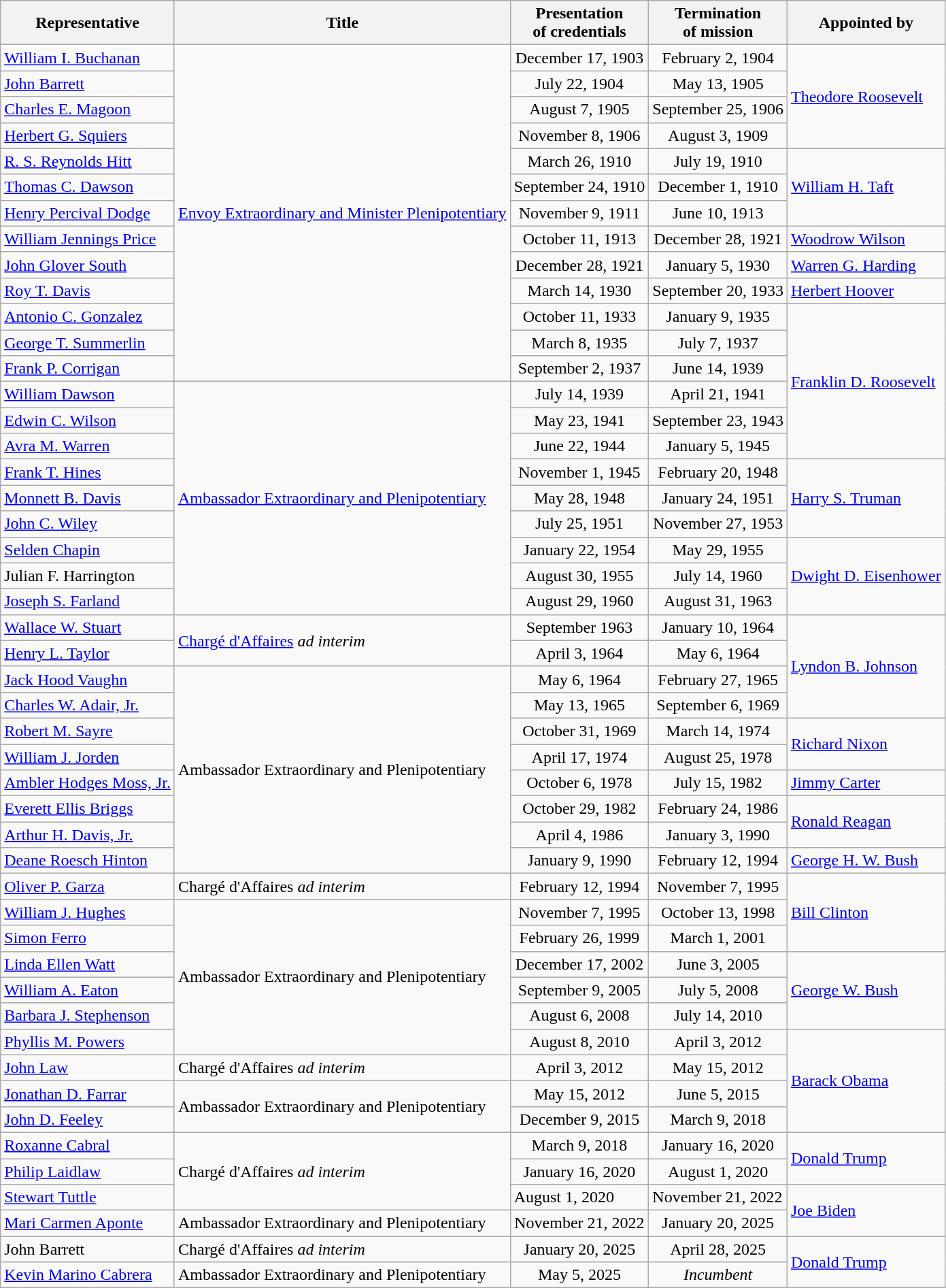<table class=wikitable>
<tr>
<th>Representative</th>
<th>Title</th>
<th>Presentation<br>of credentials</th>
<th>Termination<br>of mission</th>
<th>Appointed by</th>
</tr>
<tr>
<td><a href='#'>William I. Buchanan</a></td>
<td rowspan="13"><a href='#'>Envoy Extraordinary and Minister Plenipotentiary</a></td>
<td align=center>December 17, 1903</td>
<td align=center>February 2, 1904</td>
<td rowspan=4><a href='#'>Theodore Roosevelt</a></td>
</tr>
<tr>
<td><a href='#'>John Barrett</a></td>
<td align=center>July 22, 1904</td>
<td align=center>May 13, 1905</td>
</tr>
<tr>
<td><a href='#'>Charles E. Magoon</a></td>
<td align=center>August 7, 1905</td>
<td align=center>September 25, 1906</td>
</tr>
<tr>
<td><a href='#'>Herbert G. Squiers</a></td>
<td align=center>November 8, 1906</td>
<td align=center>August 3, 1909</td>
</tr>
<tr>
<td><a href='#'>R. S. Reynolds Hitt</a></td>
<td align=center>March 26, 1910</td>
<td align=center>July 19, 1910</td>
<td rowspan=3><a href='#'>William H. Taft</a></td>
</tr>
<tr>
<td><a href='#'>Thomas C. Dawson</a></td>
<td align=center>September 24, 1910</td>
<td align=center>December 1, 1910</td>
</tr>
<tr>
<td><a href='#'>Henry Percival Dodge</a></td>
<td align=center>November 9, 1911</td>
<td align=center>June 10, 1913</td>
</tr>
<tr>
<td><a href='#'>William Jennings Price</a></td>
<td align=center>October 11, 1913</td>
<td align=center>December 28, 1921</td>
<td><a href='#'>Woodrow Wilson</a></td>
</tr>
<tr>
<td><a href='#'>John Glover South</a></td>
<td align=center>December 28, 1921</td>
<td align=center>January 5, 1930</td>
<td><a href='#'>Warren G. Harding</a></td>
</tr>
<tr>
<td><a href='#'>Roy T. Davis</a></td>
<td align=center>March 14, 1930</td>
<td align=center>September 20, 1933</td>
<td><a href='#'>Herbert Hoover</a></td>
</tr>
<tr>
<td><a href='#'>Antonio C. Gonzalez</a></td>
<td align=center>October 11, 1933</td>
<td align=center>January 9, 1935</td>
<td rowspan=6><a href='#'>Franklin D. Roosevelt</a></td>
</tr>
<tr>
<td><a href='#'>George T. Summerlin</a></td>
<td align=center>March 8, 1935</td>
<td align=center>July 7, 1937</td>
</tr>
<tr>
<td><a href='#'>Frank P. Corrigan</a></td>
<td align=center>September 2, 1937</td>
<td align=center>June 14, 1939</td>
</tr>
<tr>
<td><a href='#'>William Dawson</a></td>
<td rowspan="9"><a href='#'>Ambassador Extraordinary and Plenipotentiary</a></td>
<td align=center>July 14, 1939</td>
<td align=center>April 21, 1941</td>
</tr>
<tr>
<td><a href='#'>Edwin C. Wilson</a></td>
<td align=center>May 23, 1941</td>
<td align=center>September 23, 1943</td>
</tr>
<tr>
<td><a href='#'>Avra M. Warren</a></td>
<td align=center>June 22, 1944</td>
<td align=center>January 5, 1945</td>
</tr>
<tr>
<td><a href='#'>Frank T. Hines</a></td>
<td align=center>November 1, 1945</td>
<td align=center>February 20, 1948</td>
<td rowspan=3><a href='#'>Harry S. Truman</a></td>
</tr>
<tr>
<td><a href='#'>Monnett B. Davis</a></td>
<td align=center>May 28, 1948</td>
<td align=center>January 24, 1951</td>
</tr>
<tr>
<td><a href='#'>John C. Wiley</a></td>
<td align=center>July 25, 1951</td>
<td align=center>November 27, 1953</td>
</tr>
<tr>
<td><a href='#'>Selden Chapin</a></td>
<td align=center>January 22, 1954</td>
<td align=center>May 29, 1955</td>
<td rowspan=3><a href='#'>Dwight D. Eisenhower</a></td>
</tr>
<tr>
<td>Julian F. Harrington</td>
<td align=center>August 30, 1955</td>
<td align=center>July 14, 1960</td>
</tr>
<tr>
<td><a href='#'>Joseph S. Farland</a></td>
<td align=center>August 29, 1960</td>
<td align=center>August 31, 1963</td>
</tr>
<tr>
<td><a href='#'>Wallace W. Stuart</a></td>
<td rowspan="2"><a href='#'>Chargé d'Affaires</a> <em>ad interim</em></td>
<td align=center>September 1963</td>
<td align=center>January 10, 1964</td>
<td rowspan=4><a href='#'>Lyndon B. Johnson</a></td>
</tr>
<tr>
<td><a href='#'>Henry L. Taylor</a></td>
<td align=center>April 3, 1964</td>
<td align=center>May 6, 1964</td>
</tr>
<tr>
<td><a href='#'>Jack Hood Vaughn</a></td>
<td rowspan="8">Ambassador Extraordinary and Plenipotentiary</td>
<td align=center>May 6, 1964</td>
<td align=center>February 27, 1965</td>
</tr>
<tr>
<td><a href='#'>Charles W. Adair, Jr.</a></td>
<td align=center>May 13, 1965</td>
<td align=center>September 6, 1969</td>
</tr>
<tr>
<td><a href='#'>Robert M. Sayre</a></td>
<td align=center>October 31, 1969</td>
<td align=center>March 14, 1974</td>
<td rowspan=2><a href='#'>Richard Nixon</a></td>
</tr>
<tr>
<td><a href='#'>William J. Jorden</a></td>
<td align=center>April 17, 1974</td>
<td align=center>August 25, 1978</td>
</tr>
<tr>
<td><a href='#'>Ambler Hodges Moss, Jr.</a></td>
<td align=center>October 6, 1978</td>
<td align=center>July 15, 1982</td>
<td><a href='#'>Jimmy Carter</a></td>
</tr>
<tr>
<td><a href='#'>Everett Ellis Briggs</a></td>
<td align=center>October 29, 1982</td>
<td align=center>February 24, 1986</td>
<td rowspan=2><a href='#'>Ronald Reagan</a></td>
</tr>
<tr>
<td><a href='#'>Arthur H. Davis, Jr.</a></td>
<td align=center>April 4, 1986</td>
<td align=center>January 3, 1990</td>
</tr>
<tr>
<td><a href='#'>Deane Roesch Hinton</a></td>
<td align=center>January 9, 1990</td>
<td align=center>February 12, 1994</td>
<td><a href='#'>George H. W. Bush</a></td>
</tr>
<tr>
<td><a href='#'>Oliver P. Garza</a></td>
<td>Chargé d'Affaires <em>ad interim</em></td>
<td align=center>February 12, 1994</td>
<td align=center>November 7, 1995</td>
<td rowspan=3><a href='#'>Bill Clinton</a></td>
</tr>
<tr>
<td><a href='#'>William J. Hughes</a></td>
<td rowspan="6">Ambassador Extraordinary and Plenipotentiary</td>
<td align=center>November 7, 1995</td>
<td align=center>October 13, 1998</td>
</tr>
<tr>
<td><a href='#'>Simon Ferro</a></td>
<td align=center>February 26, 1999</td>
<td align=center>March 1, 2001</td>
</tr>
<tr>
<td><a href='#'>Linda Ellen Watt</a></td>
<td align=center>December 17, 2002</td>
<td align=center>June 3, 2005</td>
<td rowspan="3"><a href='#'>George W. Bush</a></td>
</tr>
<tr>
<td><a href='#'>William A. Eaton</a></td>
<td align=center>September 9, 2005</td>
<td align=center>July 5, 2008</td>
</tr>
<tr>
<td><a href='#'>Barbara J. Stephenson</a></td>
<td align="center">August 6, 2008</td>
<td align="center">July 14, 2010</td>
</tr>
<tr>
<td><a href='#'>Phyllis M. Powers</a></td>
<td align="center">August 8, 2010</td>
<td align="center">April 3, 2012</td>
<td rowspan="4"><a href='#'>Barack Obama</a></td>
</tr>
<tr>
<td><a href='#'>John Law</a></td>
<td>Chargé d'Affaires <em>ad interim</em></td>
<td align="center">April 3, 2012</td>
<td align="center">May 15, 2012</td>
</tr>
<tr>
<td><a href='#'>Jonathan D. Farrar</a></td>
<td rowspan="2">Ambassador Extraordinary and Plenipotentiary</td>
<td align="center">May 15, 2012</td>
<td align="center">June 5, 2015</td>
</tr>
<tr>
<td><a href='#'>John D. Feeley</a></td>
<td align="center">December 9, 2015</td>
<td align="center">March 9, 2018</td>
</tr>
<tr>
<td><a href='#'>Roxanne Cabral</a></td>
<td rowspan="4">Chargé d'Affaires <em>ad interim</em></td>
<td align="center">March 9, 2018</td>
<td align="center">January 16, 2020</td>
<td rowspan="3"><a href='#'>Donald Trump</a></td>
</tr>
<tr>
<td><a href='#'>Philip Laidlaw</a></td>
<td align="center">January 16, 2020</td>
<td align="center">August 1, 2020</td>
</tr>
<tr>
<td rowspan="2"><a href='#'>Stewart Tuttle</a></td>
<td rowspan="2">August 1, 2020</td>
<td rowspan="2">November 21, 2022</td>
</tr>
<tr>
<td rowspan="2"><a href='#'>Joe Biden</a></td>
</tr>
<tr>
<td><a href='#'>Mari Carmen Aponte</a></td>
<td>Ambassador Extraordinary and Plenipotentiary</td>
<td align="center">November 21, 2022</td>
<td align="center">January 20, 2025</td>
</tr>
<tr>
<td>John Barrett</td>
<td>Chargé d'Affaires <em>ad interim</em></td>
<td align="center">January 20, 2025</td>
<td align="center">April 28, 2025</td>
<td rowspan="2"><a href='#'>Donald Trump</a></td>
</tr>
<tr>
<td><a href='#'>Kevin Marino Cabrera</a></td>
<td>Ambassador Extraordinary and Plenipotentiary</td>
<td align="center">May 5, 2025</td>
<td align="center"><em>Incumbent</em></td>
</tr>
</table>
